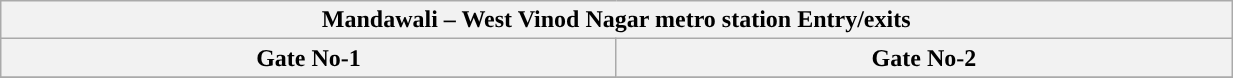<table class="wikitable" style="text-align: center;" width="65%">
<tr>
<th align="center" colspan="5" style="background:#"><span>Mandawali – West Vinod Nagar metro station Entry/exits</span></th>
</tr>
<tr>
<th style="width:15%;">Gate No-1</th>
<th style="width:15%;">Gate No-2</th>
</tr>
<tr>
</tr>
</table>
